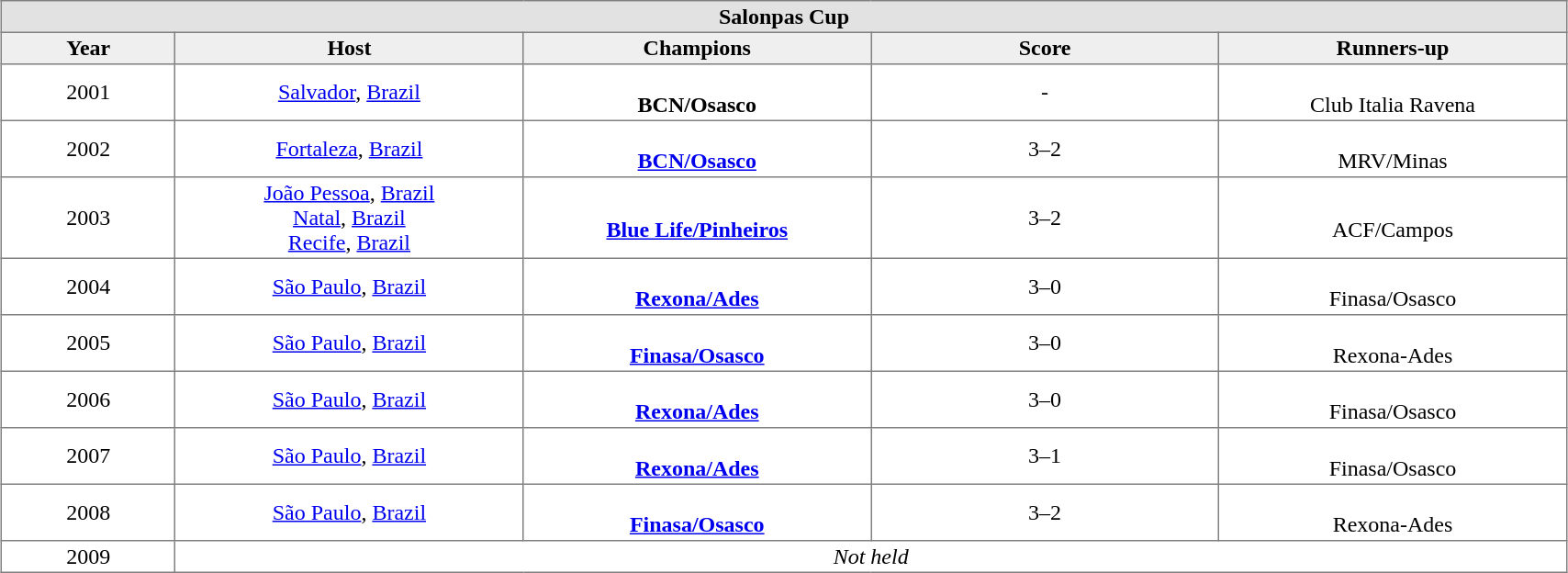<table class="toccolours" border="1" cellpadding="2" style="border-collapse: collapse; text-align: center; width: 90%; margin: 0 auto;">
<tr style= "background: #e2e2e2;">
<th colspan=6 width=100%>Salonpas Cup</th>
</tr>
<tr style="background: #efefef;">
<th width=10%>Year</th>
<th width=20%>Host</th>
<th width=20%>Champions</th>
<th width=20%>Score</th>
<th width=20%>Runners-up</th>
</tr>
<tr>
<td>2001</td>
<td><a href='#'>Salvador</a>, <a href='#'>Brazil</a></td>
<td><br><strong>BCN/Osasco</strong></td>
<td>-</td>
<td><br>Club Italia Ravena</td>
</tr>
<tr>
<td>2002</td>
<td><a href='#'>Fortaleza</a>, <a href='#'>Brazil</a></td>
<td><br><strong><a href='#'>BCN/Osasco</a></strong></td>
<td>3–2</td>
<td><br>MRV/Minas</td>
</tr>
<tr>
<td>2003</td>
<td><a href='#'>João Pessoa</a>, <a href='#'>Brazil</a><br><a href='#'>Natal</a>, <a href='#'>Brazil</a><br><a href='#'>Recife</a>, <a href='#'>Brazil</a></td>
<td><br><strong><a href='#'>Blue Life/Pinheiros</a></strong></td>
<td>3–2</td>
<td><br>ACF/Campos</td>
</tr>
<tr>
<td>2004</td>
<td><a href='#'>São Paulo</a>, <a href='#'>Brazil</a></td>
<td><br><strong><a href='#'>Rexona/Ades</a></strong></td>
<td>3–0</td>
<td><br>Finasa/Osasco</td>
</tr>
<tr>
<td>2005</td>
<td><a href='#'>São Paulo</a>, <a href='#'>Brazil</a></td>
<td><br><strong><a href='#'>Finasa/Osasco</a></strong></td>
<td>3–0</td>
<td><br>Rexona-Ades</td>
</tr>
<tr>
<td>2006</td>
<td><a href='#'>São Paulo</a>, <a href='#'>Brazil</a></td>
<td><br><strong><a href='#'>Rexona/Ades</a></strong></td>
<td>3–0</td>
<td><br>Finasa/Osasco</td>
</tr>
<tr>
<td>2007</td>
<td><a href='#'>São Paulo</a>, <a href='#'>Brazil</a></td>
<td><br><strong><a href='#'>Rexona/Ades</a></strong></td>
<td>3–1</td>
<td><br>Finasa/Osasco</td>
</tr>
<tr>
<td>2008</td>
<td><a href='#'>São Paulo</a>, <a href='#'>Brazil</a></td>
<td><br><strong><a href='#'>Finasa/Osasco</a></strong></td>
<td>3–2</td>
<td><br>Rexona-Ades</td>
</tr>
<tr>
<td>2009</td>
<td colspan=5><em>Not held</em></td>
</tr>
</table>
